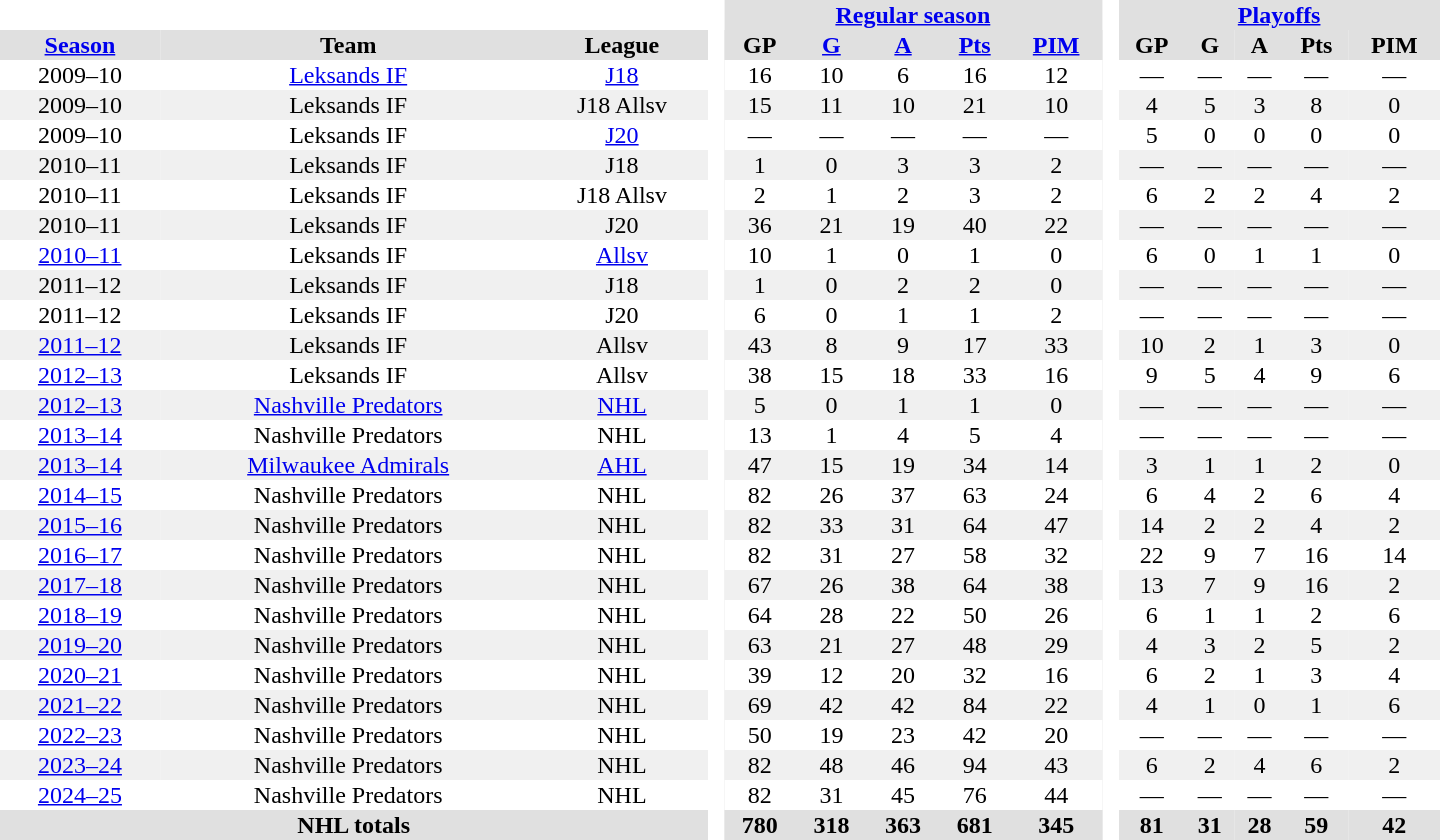<table border="0" cellpadding="1" cellspacing="0" style="text-align:center; width:60em">
<tr bgcolor="#e0e0e0">
<th colspan="3" bgcolor="#ffffff"> </th>
<th rowspan="100" bgcolor="#ffffff"> </th>
<th colspan="5"><a href='#'>Regular season</a></th>
<th rowspan="100" bgcolor="#ffffff"> </th>
<th colspan="5"><a href='#'>Playoffs</a></th>
</tr>
<tr bgcolor="#e0e0e0">
<th><a href='#'>Season</a></th>
<th>Team</th>
<th>League</th>
<th>GP</th>
<th><a href='#'>G</a></th>
<th><a href='#'>A</a></th>
<th><a href='#'>Pts</a></th>
<th><a href='#'>PIM</a></th>
<th>GP</th>
<th>G</th>
<th>A</th>
<th>Pts</th>
<th>PIM</th>
</tr>
<tr>
<td>2009–10</td>
<td><a href='#'>Leksands IF</a></td>
<td><a href='#'>J18</a></td>
<td>16</td>
<td>10</td>
<td>6</td>
<td>16</td>
<td>12</td>
<td>—</td>
<td>—</td>
<td>—</td>
<td>—</td>
<td>—</td>
</tr>
<tr bgcolor="#f0f0f0">
<td>2009–10</td>
<td>Leksands IF</td>
<td>J18 Allsv</td>
<td>15</td>
<td>11</td>
<td>10</td>
<td>21</td>
<td>10</td>
<td>4</td>
<td>5</td>
<td>3</td>
<td>8</td>
<td>0</td>
</tr>
<tr>
<td>2009–10</td>
<td>Leksands IF</td>
<td><a href='#'>J20</a></td>
<td>—</td>
<td>—</td>
<td>—</td>
<td>—</td>
<td>—</td>
<td>5</td>
<td>0</td>
<td>0</td>
<td>0</td>
<td>0</td>
</tr>
<tr bgcolor="#f0f0f0">
<td>2010–11</td>
<td>Leksands IF</td>
<td>J18</td>
<td>1</td>
<td>0</td>
<td>3</td>
<td>3</td>
<td>2</td>
<td>—</td>
<td>—</td>
<td>—</td>
<td>—</td>
<td>—</td>
</tr>
<tr>
<td>2010–11</td>
<td>Leksands IF</td>
<td>J18 Allsv</td>
<td>2</td>
<td>1</td>
<td>2</td>
<td>3</td>
<td>2</td>
<td>6</td>
<td>2</td>
<td>2</td>
<td>4</td>
<td>2</td>
</tr>
<tr bgcolor="#f0f0f0">
<td>2010–11</td>
<td>Leksands IF</td>
<td>J20</td>
<td>36</td>
<td>21</td>
<td>19</td>
<td>40</td>
<td>22</td>
<td>—</td>
<td>—</td>
<td>—</td>
<td>—</td>
<td>—</td>
</tr>
<tr>
<td><a href='#'>2010–11</a></td>
<td>Leksands IF</td>
<td><a href='#'>Allsv</a></td>
<td>10</td>
<td>1</td>
<td>0</td>
<td>1</td>
<td>0</td>
<td>6</td>
<td>0</td>
<td>1</td>
<td>1</td>
<td>0</td>
</tr>
<tr bgcolor="#f0f0f0">
<td>2011–12</td>
<td>Leksands IF</td>
<td>J18</td>
<td>1</td>
<td>0</td>
<td>2</td>
<td>2</td>
<td>0</td>
<td>—</td>
<td>—</td>
<td>—</td>
<td>—</td>
<td>—</td>
</tr>
<tr>
<td>2011–12</td>
<td>Leksands IF</td>
<td>J20</td>
<td>6</td>
<td>0</td>
<td>1</td>
<td>1</td>
<td>2</td>
<td>—</td>
<td>—</td>
<td>—</td>
<td>—</td>
<td>—</td>
</tr>
<tr bgcolor="#f0f0f0">
<td><a href='#'>2011–12</a></td>
<td>Leksands IF</td>
<td>Allsv</td>
<td>43</td>
<td>8</td>
<td>9</td>
<td>17</td>
<td>33</td>
<td>10</td>
<td>2</td>
<td>1</td>
<td>3</td>
<td>0</td>
</tr>
<tr>
<td><a href='#'>2012–13</a></td>
<td>Leksands IF</td>
<td>Allsv</td>
<td>38</td>
<td>15</td>
<td>18</td>
<td>33</td>
<td>16</td>
<td>9</td>
<td>5</td>
<td>4</td>
<td>9</td>
<td>6</td>
</tr>
<tr bgcolor="#f0f0f0">
<td><a href='#'>2012–13</a></td>
<td><a href='#'>Nashville Predators</a></td>
<td><a href='#'>NHL</a></td>
<td>5</td>
<td>0</td>
<td>1</td>
<td>1</td>
<td>0</td>
<td>—</td>
<td>—</td>
<td>—</td>
<td>—</td>
<td>—</td>
</tr>
<tr>
<td><a href='#'>2013–14</a></td>
<td>Nashville Predators</td>
<td>NHL</td>
<td>13</td>
<td>1</td>
<td>4</td>
<td>5</td>
<td>4</td>
<td>—</td>
<td>—</td>
<td>—</td>
<td>—</td>
<td>—</td>
</tr>
<tr bgcolor="#f0f0f0">
<td><a href='#'>2013–14</a></td>
<td><a href='#'>Milwaukee Admirals</a></td>
<td><a href='#'>AHL</a></td>
<td>47</td>
<td>15</td>
<td>19</td>
<td>34</td>
<td>14</td>
<td>3</td>
<td>1</td>
<td>1</td>
<td>2</td>
<td>0</td>
</tr>
<tr>
<td><a href='#'>2014–15</a></td>
<td>Nashville Predators</td>
<td>NHL</td>
<td>82</td>
<td>26</td>
<td>37</td>
<td>63</td>
<td>24</td>
<td>6</td>
<td>4</td>
<td>2</td>
<td>6</td>
<td>4</td>
</tr>
<tr bgcolor="#f0f0f0">
<td><a href='#'>2015–16</a></td>
<td>Nashville Predators</td>
<td>NHL</td>
<td>82</td>
<td>33</td>
<td>31</td>
<td>64</td>
<td>47</td>
<td>14</td>
<td>2</td>
<td>2</td>
<td>4</td>
<td>2</td>
</tr>
<tr>
<td><a href='#'>2016–17</a></td>
<td>Nashville Predators</td>
<td>NHL</td>
<td>82</td>
<td>31</td>
<td>27</td>
<td>58</td>
<td>32</td>
<td>22</td>
<td>9</td>
<td>7</td>
<td>16</td>
<td>14</td>
</tr>
<tr bgcolor="#f0f0f0">
<td><a href='#'>2017–18</a></td>
<td>Nashville Predators</td>
<td>NHL</td>
<td>67</td>
<td>26</td>
<td>38</td>
<td>64</td>
<td>38</td>
<td>13</td>
<td>7</td>
<td>9</td>
<td>16</td>
<td>2</td>
</tr>
<tr>
<td><a href='#'>2018–19</a></td>
<td>Nashville Predators</td>
<td>NHL</td>
<td>64</td>
<td>28</td>
<td>22</td>
<td>50</td>
<td>26</td>
<td>6</td>
<td>1</td>
<td>1</td>
<td>2</td>
<td>6</td>
</tr>
<tr bgcolor="#f0f0f0">
<td><a href='#'>2019–20</a></td>
<td>Nashville Predators</td>
<td>NHL</td>
<td>63</td>
<td>21</td>
<td>27</td>
<td>48</td>
<td>29</td>
<td>4</td>
<td>3</td>
<td>2</td>
<td>5</td>
<td>2</td>
</tr>
<tr>
<td><a href='#'>2020–21</a></td>
<td>Nashville Predators</td>
<td>NHL</td>
<td>39</td>
<td>12</td>
<td>20</td>
<td>32</td>
<td>16</td>
<td>6</td>
<td>2</td>
<td>1</td>
<td>3</td>
<td>4</td>
</tr>
<tr bgcolor="#f0f0f0">
<td><a href='#'>2021–22</a></td>
<td>Nashville Predators</td>
<td>NHL</td>
<td>69</td>
<td>42</td>
<td>42</td>
<td>84</td>
<td>22</td>
<td>4</td>
<td>1</td>
<td>0</td>
<td>1</td>
<td>6</td>
</tr>
<tr>
<td><a href='#'>2022–23</a></td>
<td>Nashville Predators</td>
<td>NHL</td>
<td>50</td>
<td>19</td>
<td>23</td>
<td>42</td>
<td>20</td>
<td>—</td>
<td>—</td>
<td>—</td>
<td>—</td>
<td>—</td>
</tr>
<tr bgcolor="#f0f0f0">
<td><a href='#'>2023–24</a></td>
<td>Nashville Predators</td>
<td>NHL</td>
<td>82</td>
<td>48</td>
<td>46</td>
<td>94</td>
<td>43</td>
<td>6</td>
<td>2</td>
<td>4</td>
<td>6</td>
<td>2</td>
</tr>
<tr>
<td><a href='#'>2024–25</a></td>
<td>Nashville Predators</td>
<td>NHL</td>
<td>82</td>
<td>31</td>
<td>45</td>
<td>76</td>
<td>44</td>
<td>—</td>
<td>—</td>
<td>—</td>
<td>—</td>
<td>—</td>
</tr>
<tr bgcolor="#e0e0e0">
<th colspan="3">NHL totals</th>
<th>780</th>
<th>318</th>
<th>363</th>
<th>681</th>
<th>345</th>
<th>81</th>
<th>31</th>
<th>28</th>
<th>59</th>
<th>42</th>
</tr>
</table>
